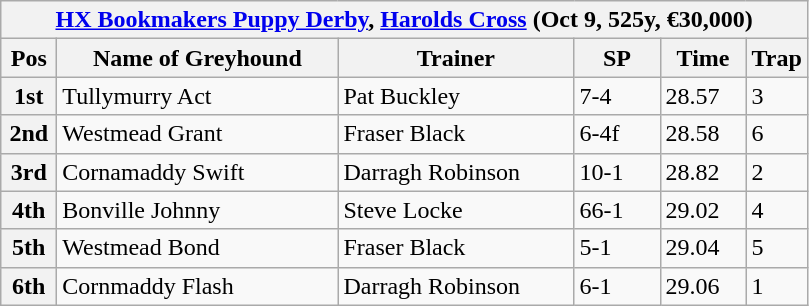<table class="wikitable">
<tr>
<th colspan="6"><a href='#'>HX Bookmakers Puppy Derby</a>, <a href='#'>Harolds Cross</a> (Oct 9, 525y, €30,000)</th>
</tr>
<tr>
<th width=30>Pos</th>
<th width=180>Name of Greyhound</th>
<th width=150>Trainer</th>
<th width=50>SP</th>
<th width=50>Time</th>
<th width=30>Trap</th>
</tr>
<tr>
<th>1st</th>
<td>Tullymurry Act</td>
<td>Pat Buckley</td>
<td>7-4</td>
<td>28.57</td>
<td>3</td>
</tr>
<tr>
<th>2nd</th>
<td>Westmead Grant</td>
<td>Fraser Black</td>
<td>6-4f</td>
<td>28.58</td>
<td>6</td>
</tr>
<tr>
<th>3rd</th>
<td>Cornamaddy Swift</td>
<td>Darragh Robinson</td>
<td>10-1</td>
<td>28.82</td>
<td>2</td>
</tr>
<tr>
<th>4th</th>
<td>Bonville Johnny</td>
<td>Steve Locke</td>
<td>66-1</td>
<td>29.02</td>
<td>4</td>
</tr>
<tr>
<th>5th</th>
<td>Westmead Bond</td>
<td>Fraser Black</td>
<td>5-1</td>
<td>29.04</td>
<td>5</td>
</tr>
<tr>
<th>6th</th>
<td>Cornmaddy Flash</td>
<td>Darragh Robinson</td>
<td>6-1</td>
<td>29.06</td>
<td>1</td>
</tr>
</table>
